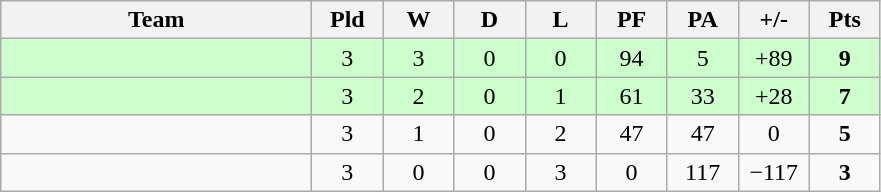<table class="wikitable" style="text-align: center;">
<tr>
<th width="200">Team</th>
<th width="40">Pld</th>
<th width="40">W</th>
<th width="40">D</th>
<th width="40">L</th>
<th width="40">PF</th>
<th width="40">PA</th>
<th width="40">+/-</th>
<th width="40">Pts</th>
</tr>
<tr bgcolor=ccffcc>
<td align=left></td>
<td>3</td>
<td>3</td>
<td>0</td>
<td>0</td>
<td>94</td>
<td>5</td>
<td>+89</td>
<td><strong>9</strong></td>
</tr>
<tr bgcolor=ccffcc>
<td align=left></td>
<td>3</td>
<td>2</td>
<td>0</td>
<td>1</td>
<td>61</td>
<td>33</td>
<td>+28</td>
<td><strong>7</strong></td>
</tr>
<tr>
<td align=left></td>
<td>3</td>
<td>1</td>
<td>0</td>
<td>2</td>
<td>47</td>
<td>47</td>
<td>0</td>
<td><strong>5</strong></td>
</tr>
<tr>
<td align=left></td>
<td>3</td>
<td>0</td>
<td>0</td>
<td>3</td>
<td>0</td>
<td>117</td>
<td>−117</td>
<td><strong>3</strong></td>
</tr>
</table>
